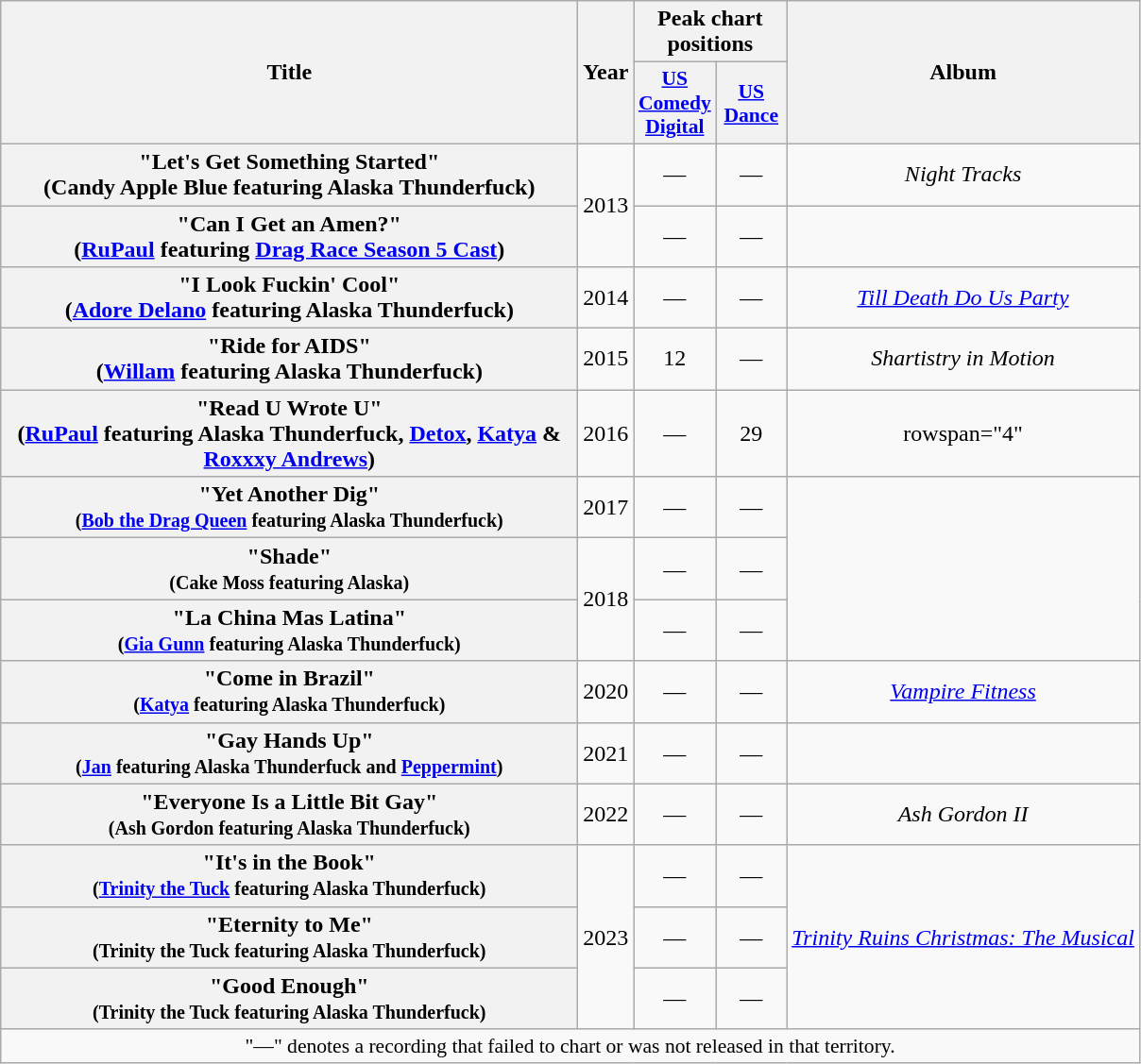<table class="wikitable plainrowheaders" style="text-align:center;" border="1">
<tr>
<th scope="col" rowspan="2" style="width:25em;">Title</th>
<th scope="col" rowspan="2">Year</th>
<th scope="col" colspan="2">Peak chart positions</th>
<th scope="col" rowspan="2">Album</th>
</tr>
<tr>
<th scope="col" style="width:3em;font-size:90%;"><a href='#'>US<br>Comedy<br>Digital</a><br></th>
<th scope="col" style="width:3em;font-size:90%;"><a href='#'>US<br>Dance</a><br></th>
</tr>
<tr>
<th scope="row">"Let's Get Something Started" <span> <br>(Candy Apple Blue featuring Alaska Thunderfuck)</span></th>
<td rowspan="2">2013</td>
<td>—</td>
<td>—</td>
<td><em>Night Tracks</em></td>
</tr>
<tr>
<th scope="row">"Can I Get an Amen?"<span> <br>(<a href='#'>RuPaul</a> featuring <a href='#'>Drag Race Season 5 Cast</a>)</span></th>
<td>—</td>
<td>—</td>
<td></td>
</tr>
<tr>
<th scope="row">"I Look Fuckin' Cool"<span> <br>(<a href='#'>Adore Delano</a> featuring Alaska Thunderfuck)</span></th>
<td>2014</td>
<td>—</td>
<td>—</td>
<td><em><a href='#'>Till Death Do Us Party</a></em></td>
</tr>
<tr>
<th scope="row">"Ride for AIDS" <span> <br>(<a href='#'>Willam</a> featuring Alaska Thunderfuck)</span></th>
<td>2015</td>
<td>12</td>
<td>—</td>
<td><em>Shartistry in Motion</em></td>
</tr>
<tr>
<th scope="row">"Read U Wrote U" <span> <br>(<a href='#'>RuPaul</a> featuring Alaska Thunderfuck, <a href='#'>Detox</a>, <a href='#'>Katya</a> & <a href='#'>Roxxxy Andrews</a>)</span></th>
<td>2016</td>
<td>—</td>
<td>29</td>
<td>rowspan="4" </td>
</tr>
<tr>
<th scope="row">"Yet Another Dig" <br><small>(<a href='#'>Bob the Drag Queen</a> featuring Alaska Thunderfuck)</small></th>
<td>2017</td>
<td>—</td>
<td>—</td>
</tr>
<tr>
<th scope="row">"Shade" <br><small>(Cake Moss featuring Alaska)</small></th>
<td rowspan="2">2018</td>
<td>—</td>
<td>—</td>
</tr>
<tr>
<th scope="row">"La China Mas Latina" <br><small>(<a href='#'>Gia Gunn</a> featuring Alaska Thunderfuck)</small></th>
<td>—</td>
<td>—</td>
</tr>
<tr>
<th scope="row">"Come in Brazil" <br><small>(<a href='#'>Katya</a> featuring Alaska Thunderfuck)</small></th>
<td>2020</td>
<td>—</td>
<td>—</td>
<td><em><a href='#'>Vampire Fitness</a></em></td>
</tr>
<tr>
<th scope="row">"Gay Hands Up" <br><small>(<a href='#'>Jan</a> featuring Alaska Thunderfuck and <a href='#'>Peppermint</a>)</small></th>
<td>2021</td>
<td>—</td>
<td>—</td>
<td></td>
</tr>
<tr>
<th scope="row">"Everyone Is a Little Bit Gay" <br><small>(Ash Gordon featuring Alaska Thunderfuck)</small></th>
<td>2022</td>
<td>—</td>
<td>—</td>
<td><em>Ash Gordon II</em></td>
</tr>
<tr>
<th scope="row">"It's in the Book" <br><small>(<a href='#'>Trinity the Tuck</a> featuring Alaska Thunderfuck)</small></th>
<td rowspan="3">2023</td>
<td>—</td>
<td>—</td>
<td rowspan="3"><em><a href='#'>Trinity Ruins Christmas: The Musical</a></em></td>
</tr>
<tr>
<th scope="row">"Eternity to Me" <br><small>(Trinity the Tuck featuring Alaska Thunderfuck)</small></th>
<td>—</td>
<td>—</td>
</tr>
<tr>
<th scope="row">"Good Enough" <br><small>(Trinity the Tuck featuring Alaska Thunderfuck)</small></th>
<td>—</td>
<td>—</td>
</tr>
<tr>
<td colspan="14" style="font-size:90%">"—" denotes a recording that failed to chart or was not released in that territory.</td>
</tr>
</table>
